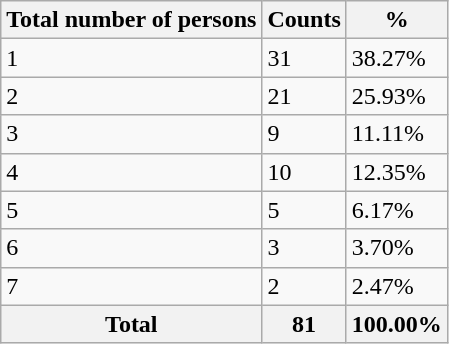<table class="wikitable sortable">
<tr>
<th>Total number of persons</th>
<th>Counts</th>
<th>%</th>
</tr>
<tr>
<td>1</td>
<td>31</td>
<td>38.27%</td>
</tr>
<tr>
<td>2</td>
<td>21</td>
<td>25.93%</td>
</tr>
<tr>
<td>3</td>
<td>9</td>
<td>11.11%</td>
</tr>
<tr>
<td>4</td>
<td>10</td>
<td>12.35%</td>
</tr>
<tr>
<td>5</td>
<td>5</td>
<td>6.17%</td>
</tr>
<tr>
<td>6</td>
<td>3</td>
<td>3.70%</td>
</tr>
<tr>
<td>7</td>
<td>2</td>
<td>2.47%</td>
</tr>
<tr>
<th>Total</th>
<th>81</th>
<th>100.00%</th>
</tr>
</table>
